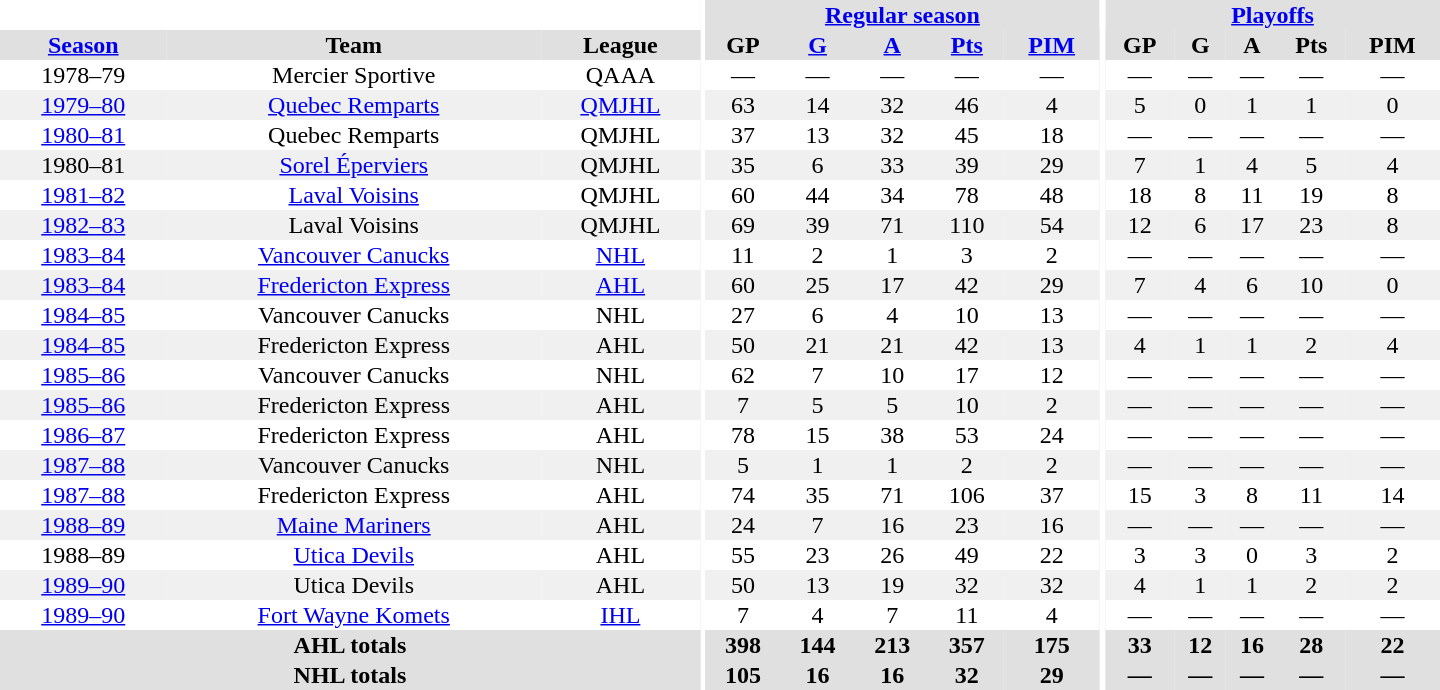<table border="0" cellpadding="1" cellspacing="0" style="text-align:center; width:60em">
<tr bgcolor="#e0e0e0">
<th colspan="3" bgcolor="#ffffff"></th>
<th rowspan="100" bgcolor="#ffffff"></th>
<th colspan="5"><a href='#'>Regular season</a></th>
<th rowspan="100" bgcolor="#ffffff"></th>
<th colspan="5"><a href='#'>Playoffs</a></th>
</tr>
<tr bgcolor="#e0e0e0">
<th><a href='#'>Season</a></th>
<th>Team</th>
<th>League</th>
<th>GP</th>
<th><a href='#'>G</a></th>
<th><a href='#'>A</a></th>
<th><a href='#'>Pts</a></th>
<th><a href='#'>PIM</a></th>
<th>GP</th>
<th>G</th>
<th>A</th>
<th>Pts</th>
<th>PIM</th>
</tr>
<tr>
<td>1978–79</td>
<td>Mercier Sportive</td>
<td>QAAA</td>
<td>—</td>
<td>—</td>
<td>—</td>
<td>—</td>
<td>—</td>
<td>—</td>
<td>—</td>
<td>—</td>
<td>—</td>
<td>—</td>
</tr>
<tr bgcolor="#f0f0f0">
<td><a href='#'>1979–80</a></td>
<td><a href='#'>Quebec Remparts</a></td>
<td><a href='#'>QMJHL</a></td>
<td>63</td>
<td>14</td>
<td>32</td>
<td>46</td>
<td>4</td>
<td>5</td>
<td>0</td>
<td>1</td>
<td>1</td>
<td>0</td>
</tr>
<tr>
<td><a href='#'>1980–81</a></td>
<td>Quebec Remparts</td>
<td>QMJHL</td>
<td>37</td>
<td>13</td>
<td>32</td>
<td>45</td>
<td>18</td>
<td>—</td>
<td>—</td>
<td>—</td>
<td>—</td>
<td>—</td>
</tr>
<tr bgcolor="#f0f0f0">
<td>1980–81</td>
<td><a href='#'>Sorel Éperviers</a></td>
<td>QMJHL</td>
<td>35</td>
<td>6</td>
<td>33</td>
<td>39</td>
<td>29</td>
<td>7</td>
<td>1</td>
<td>4</td>
<td>5</td>
<td>4</td>
</tr>
<tr>
<td><a href='#'>1981–82</a></td>
<td><a href='#'>Laval Voisins</a></td>
<td>QMJHL</td>
<td>60</td>
<td>44</td>
<td>34</td>
<td>78</td>
<td>48</td>
<td>18</td>
<td>8</td>
<td>11</td>
<td>19</td>
<td>8</td>
</tr>
<tr bgcolor="#f0f0f0">
<td><a href='#'>1982–83</a></td>
<td>Laval Voisins</td>
<td>QMJHL</td>
<td>69</td>
<td>39</td>
<td>71</td>
<td>110</td>
<td>54</td>
<td>12</td>
<td>6</td>
<td>17</td>
<td>23</td>
<td>8</td>
</tr>
<tr>
<td><a href='#'>1983–84</a></td>
<td><a href='#'>Vancouver Canucks</a></td>
<td><a href='#'>NHL</a></td>
<td>11</td>
<td>2</td>
<td>1</td>
<td>3</td>
<td>2</td>
<td>—</td>
<td>—</td>
<td>—</td>
<td>—</td>
<td>—</td>
</tr>
<tr bgcolor="#f0f0f0">
<td><a href='#'>1983–84</a></td>
<td><a href='#'>Fredericton Express</a></td>
<td><a href='#'>AHL</a></td>
<td>60</td>
<td>25</td>
<td>17</td>
<td>42</td>
<td>29</td>
<td>7</td>
<td>4</td>
<td>6</td>
<td>10</td>
<td>0</td>
</tr>
<tr>
<td><a href='#'>1984–85</a></td>
<td>Vancouver Canucks</td>
<td>NHL</td>
<td>27</td>
<td>6</td>
<td>4</td>
<td>10</td>
<td>13</td>
<td>—</td>
<td>—</td>
<td>—</td>
<td>—</td>
<td>—</td>
</tr>
<tr bgcolor="#f0f0f0">
<td><a href='#'>1984–85</a></td>
<td>Fredericton Express</td>
<td>AHL</td>
<td>50</td>
<td>21</td>
<td>21</td>
<td>42</td>
<td>13</td>
<td>4</td>
<td>1</td>
<td>1</td>
<td>2</td>
<td>4</td>
</tr>
<tr>
<td><a href='#'>1985–86</a></td>
<td>Vancouver Canucks</td>
<td>NHL</td>
<td>62</td>
<td>7</td>
<td>10</td>
<td>17</td>
<td>12</td>
<td>—</td>
<td>—</td>
<td>—</td>
<td>—</td>
<td>—</td>
</tr>
<tr bgcolor="#f0f0f0">
<td><a href='#'>1985–86</a></td>
<td>Fredericton Express</td>
<td>AHL</td>
<td>7</td>
<td>5</td>
<td>5</td>
<td>10</td>
<td>2</td>
<td>—</td>
<td>—</td>
<td>—</td>
<td>—</td>
<td>—</td>
</tr>
<tr>
<td><a href='#'>1986–87</a></td>
<td>Fredericton Express</td>
<td>AHL</td>
<td>78</td>
<td>15</td>
<td>38</td>
<td>53</td>
<td>24</td>
<td>—</td>
<td>—</td>
<td>—</td>
<td>—</td>
<td>—</td>
</tr>
<tr bgcolor="#f0f0f0">
<td><a href='#'>1987–88</a></td>
<td>Vancouver Canucks</td>
<td>NHL</td>
<td>5</td>
<td>1</td>
<td>1</td>
<td>2</td>
<td>2</td>
<td>—</td>
<td>—</td>
<td>—</td>
<td>—</td>
<td>—</td>
</tr>
<tr>
<td><a href='#'>1987–88</a></td>
<td>Fredericton Express</td>
<td>AHL</td>
<td>74</td>
<td>35</td>
<td>71</td>
<td>106</td>
<td>37</td>
<td>15</td>
<td>3</td>
<td>8</td>
<td>11</td>
<td>14</td>
</tr>
<tr bgcolor="#f0f0f0">
<td><a href='#'>1988–89</a></td>
<td><a href='#'>Maine Mariners</a></td>
<td>AHL</td>
<td>24</td>
<td>7</td>
<td>16</td>
<td>23</td>
<td>16</td>
<td>—</td>
<td>—</td>
<td>—</td>
<td>—</td>
<td>—</td>
</tr>
<tr>
<td>1988–89</td>
<td><a href='#'>Utica Devils</a></td>
<td>AHL</td>
<td>55</td>
<td>23</td>
<td>26</td>
<td>49</td>
<td>22</td>
<td>3</td>
<td>3</td>
<td>0</td>
<td>3</td>
<td>2</td>
</tr>
<tr bgcolor="#f0f0f0">
<td><a href='#'>1989–90</a></td>
<td>Utica Devils</td>
<td>AHL</td>
<td>50</td>
<td>13</td>
<td>19</td>
<td>32</td>
<td>32</td>
<td>4</td>
<td>1</td>
<td>1</td>
<td>2</td>
<td>2</td>
</tr>
<tr>
<td><a href='#'>1989–90</a></td>
<td><a href='#'>Fort Wayne Komets</a></td>
<td><a href='#'>IHL</a></td>
<td>7</td>
<td>4</td>
<td>7</td>
<td>11</td>
<td>4</td>
<td>—</td>
<td>—</td>
<td>—</td>
<td>—</td>
<td>—</td>
</tr>
<tr bgcolor="#e0e0e0">
<th colspan="3">AHL totals</th>
<th>398</th>
<th>144</th>
<th>213</th>
<th>357</th>
<th>175</th>
<th>33</th>
<th>12</th>
<th>16</th>
<th>28</th>
<th>22</th>
</tr>
<tr bgcolor="#e0e0e0">
<th colspan="3">NHL totals</th>
<th>105</th>
<th>16</th>
<th>16</th>
<th>32</th>
<th>29</th>
<th>—</th>
<th>—</th>
<th>—</th>
<th>—</th>
<th>—</th>
</tr>
</table>
